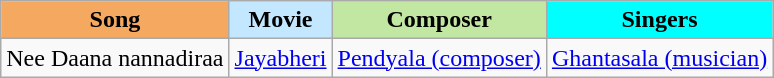<table class="wikitable sortable">
<tr>
<th style="background:#f4a860">Song</th>
<th style="background:#c2e7ff">Movie</th>
<th style="background:#c2e7a3">Composer</th>
<th style="background:#00ffff">Singers</th>
</tr>
<tr>
<td>Nee Daana nannadiraa</td>
<td><a href='#'>Jayabheri</a></td>
<td><a href='#'>Pendyala (composer)</a></td>
<td><a href='#'>Ghantasala (musician)</a></td>
</tr>
</table>
